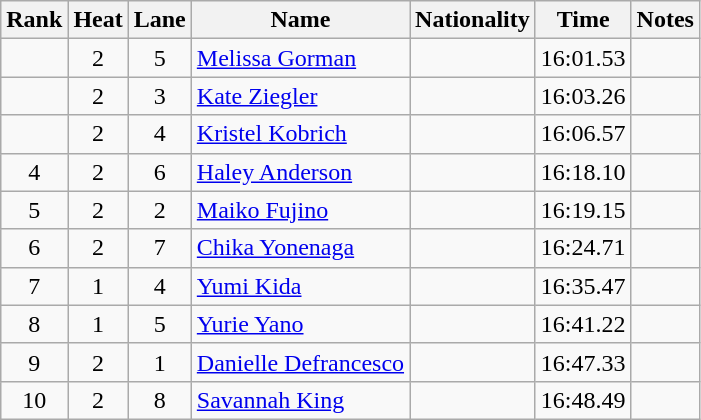<table class="wikitable sortable" style="text-align:center">
<tr>
<th>Rank</th>
<th>Heat</th>
<th>Lane</th>
<th>Name</th>
<th>Nationality</th>
<th>Time</th>
<th>Notes</th>
</tr>
<tr>
<td></td>
<td>2</td>
<td>5</td>
<td align=left><a href='#'>Melissa Gorman</a></td>
<td align=left></td>
<td>16:01.53</td>
<td></td>
</tr>
<tr>
<td></td>
<td>2</td>
<td>3</td>
<td align=left><a href='#'>Kate Ziegler</a></td>
<td align=left></td>
<td>16:03.26</td>
<td></td>
</tr>
<tr>
<td></td>
<td>2</td>
<td>4</td>
<td align=left><a href='#'>Kristel Kobrich</a></td>
<td align=left></td>
<td>16:06.57</td>
<td></td>
</tr>
<tr>
<td>4</td>
<td>2</td>
<td>6</td>
<td align=left><a href='#'>Haley Anderson</a></td>
<td align=left></td>
<td>16:18.10</td>
<td></td>
</tr>
<tr>
<td>5</td>
<td>2</td>
<td>2</td>
<td align=left><a href='#'>Maiko Fujino</a></td>
<td align=left></td>
<td>16:19.15</td>
<td></td>
</tr>
<tr>
<td>6</td>
<td>2</td>
<td>7</td>
<td align=left><a href='#'>Chika Yonenaga</a></td>
<td align=left></td>
<td>16:24.71</td>
<td></td>
</tr>
<tr>
<td>7</td>
<td>1</td>
<td>4</td>
<td align=left><a href='#'>Yumi Kida</a></td>
<td align=left></td>
<td>16:35.47</td>
<td></td>
</tr>
<tr>
<td>8</td>
<td>1</td>
<td>5</td>
<td align=left><a href='#'>Yurie Yano</a></td>
<td align=left></td>
<td>16:41.22</td>
<td></td>
</tr>
<tr>
<td>9</td>
<td>2</td>
<td>1</td>
<td align=left><a href='#'>Danielle Defrancesco</a></td>
<td align=left></td>
<td>16:47.33</td>
<td></td>
</tr>
<tr>
<td>10</td>
<td>2</td>
<td>8</td>
<td align=left><a href='#'>Savannah King</a></td>
<td align=left></td>
<td>16:48.49</td>
<td></td>
</tr>
</table>
